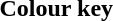<table class="toccolours">
<tr>
<th>Colour key<br></th>
</tr>
<tr>
<td><br>

</td>
</tr>
</table>
